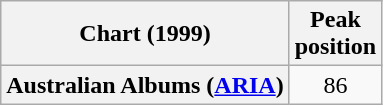<table class="wikitable plainrowheaders">
<tr>
<th>Chart (1999)</th>
<th>Peak<br>position</th>
</tr>
<tr>
<th scope="row">Australian Albums (<a href='#'>ARIA</a>)</th>
<td align="center">86</td>
</tr>
</table>
